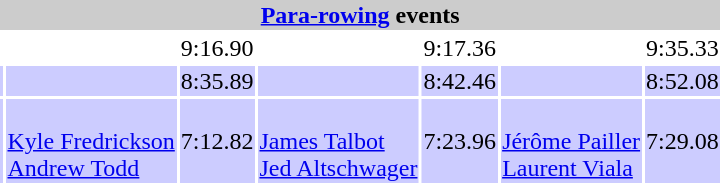<table>
<tr>
<th colspan="7" style="background-color:#CCC;"><a href='#'>Para-rowing</a> events</th>
</tr>
<tr>
<td><br></td>
<td></td>
<td>9:16.90</td>
<td></td>
<td>9:17.36</td>
<td></td>
<td>9:35.33</td>
</tr>
<tr bgcolor="#ccccff">
<td><br></td>
<td></td>
<td>8:35.89</td>
<td></td>
<td>8:42.46</td>
<td></td>
<td>8:52.08</td>
</tr>
<tr bgcolor="#ccccff">
<td><br></td>
<td><br><a href='#'>Kyle Fredrickson</a><br><a href='#'>Andrew Todd</a></td>
<td>7:12.82</td>
<td><br><a href='#'>James Talbot</a><br><a href='#'>Jed Altschwager</a></td>
<td>7:23.96</td>
<td><br><a href='#'>Jérôme Pailler</a><br><a href='#'>Laurent Viala</a></td>
<td>7:29.08</td>
</tr>
</table>
